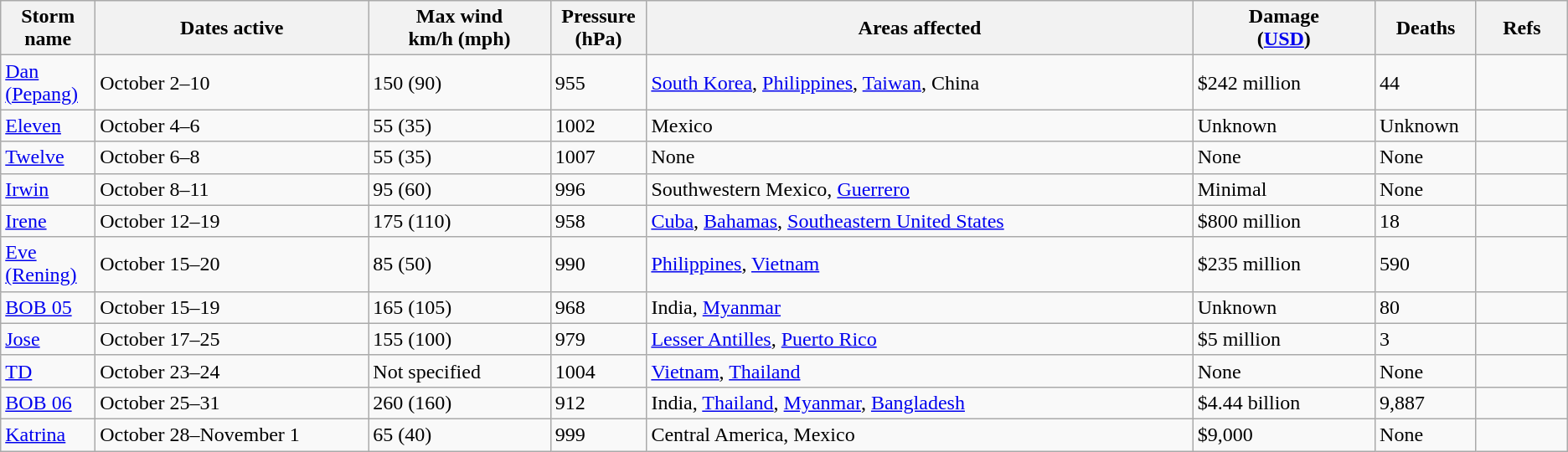<table class="wikitable sortable">
<tr>
<th width="5%">Storm name</th>
<th width="15%">Dates active</th>
<th width="10%">Max wind<br>km/h (mph)</th>
<th width="5%">Pressure<br>(hPa)</th>
<th width="30%">Areas affected</th>
<th width="10%">Damage<br>(<a href='#'>USD</a>)</th>
<th width="5%">Deaths</th>
<th width="5%">Refs</th>
</tr>
<tr>
<td><a href='#'>Dan (Pepang)</a></td>
<td>October 2–10</td>
<td>150 (90)</td>
<td>955</td>
<td><a href='#'>South Korea</a>, <a href='#'>Philippines</a>, <a href='#'>Taiwan</a>, China</td>
<td>$242 million</td>
<td>44</td>
<td></td>
</tr>
<tr>
<td><a href='#'>Eleven</a></td>
<td>October 4–6</td>
<td>55 (35)</td>
<td>1002</td>
<td>Mexico</td>
<td>Unknown</td>
<td>Unknown</td>
<td></td>
</tr>
<tr>
<td><a href='#'>Twelve</a></td>
<td>October 6–8</td>
<td>55 (35)</td>
<td>1007</td>
<td>None</td>
<td>None</td>
<td>None</td>
<td></td>
</tr>
<tr>
<td><a href='#'>Irwin</a></td>
<td>October 8–11</td>
<td>95 (60)</td>
<td>996</td>
<td>Southwestern Mexico, <a href='#'>Guerrero</a></td>
<td>Minimal</td>
<td>None</td>
<td></td>
</tr>
<tr>
<td><a href='#'>Irene</a></td>
<td>October 12–19</td>
<td>175 (110)</td>
<td>958</td>
<td><a href='#'>Cuba</a>, <a href='#'>Bahamas</a>, <a href='#'>Southeastern United States</a></td>
<td>$800 million</td>
<td>18</td>
<td></td>
</tr>
<tr>
<td><a href='#'>Eve (Rening)</a></td>
<td>October 15–20</td>
<td>85 (50)</td>
<td>990</td>
<td><a href='#'>Philippines</a>, <a href='#'>Vietnam</a></td>
<td>$235 million</td>
<td>590</td>
<td></td>
</tr>
<tr>
<td><a href='#'>BOB 05</a></td>
<td>October 15–19</td>
<td>165 (105)</td>
<td>968</td>
<td>India, <a href='#'>Myanmar</a></td>
<td>Unknown</td>
<td>80</td>
<td></td>
</tr>
<tr>
<td><a href='#'>Jose</a></td>
<td>October 17–25</td>
<td>155 (100)</td>
<td>979</td>
<td><a href='#'>Lesser Antilles</a>, <a href='#'>Puerto Rico</a></td>
<td>$5 million</td>
<td>3</td>
<td></td>
</tr>
<tr>
<td><a href='#'>TD</a></td>
<td>October 23–24</td>
<td>Not specified</td>
<td>1004</td>
<td><a href='#'>Vietnam</a>, <a href='#'>Thailand</a></td>
<td>None</td>
<td>None</td>
<td></td>
</tr>
<tr>
<td><a href='#'>BOB 06</a></td>
<td>October 25–31</td>
<td>260 (160)</td>
<td>912</td>
<td>India, <a href='#'>Thailand</a>, <a href='#'>Myanmar</a>, <a href='#'>Bangladesh</a></td>
<td>$4.44 billion</td>
<td>9,887</td>
<td></td>
</tr>
<tr>
<td><a href='#'>Katrina</a></td>
<td>October 28–November 1</td>
<td>65 (40)</td>
<td>999</td>
<td>Central America, Mexico</td>
<td>$9,000</td>
<td>None</td>
<td></td>
</tr>
</table>
